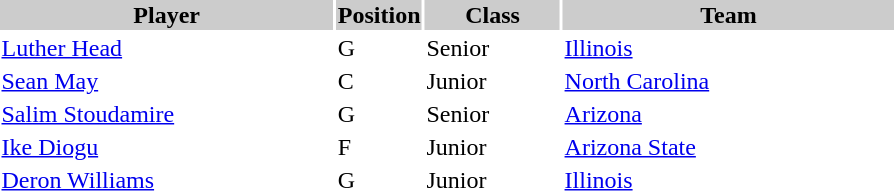<table style="width:600px" "border:'1' 'solid' 'gray' ">
<tr>
<th bgcolor="#CCCCCC" style="width:40%">Player</th>
<th bgcolor="#CCCCCC" style="width:4%">Position</th>
<th bgcolor="#CCCCCC" style="width:16%">Class</th>
<th bgcolor="#CCCCCC" style="width:40%">Team</th>
</tr>
<tr>
<td><a href='#'>Luther Head</a></td>
<td>G</td>
<td>Senior</td>
<td><a href='#'>Illinois</a></td>
</tr>
<tr>
<td><a href='#'>Sean May</a></td>
<td>C</td>
<td>Junior</td>
<td><a href='#'>North Carolina</a></td>
</tr>
<tr>
<td><a href='#'>Salim Stoudamire</a></td>
<td>G</td>
<td>Senior</td>
<td><a href='#'>Arizona</a></td>
</tr>
<tr>
<td><a href='#'>Ike Diogu</a></td>
<td>F</td>
<td>Junior</td>
<td><a href='#'>Arizona State</a></td>
</tr>
<tr>
<td><a href='#'>Deron Williams</a></td>
<td>G</td>
<td>Junior</td>
<td><a href='#'>Illinois</a></td>
</tr>
</table>
